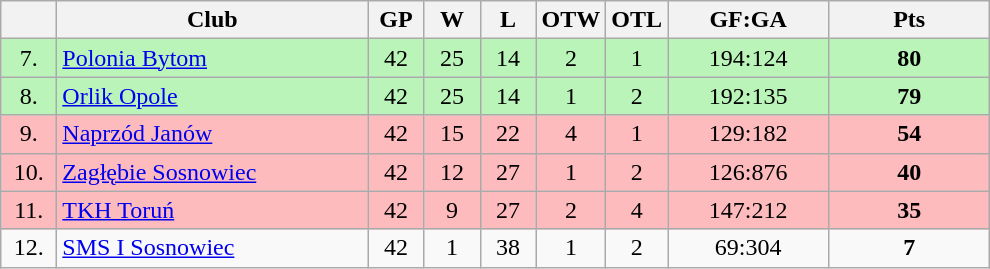<table class="wikitable">
<tr>
<th width="30"></th>
<th width="200">Club</th>
<th width="30">GP</th>
<th width="30">W</th>
<th width="30">L</th>
<th width="30">OTW</th>
<th width="30">OTL</th>
<th width="100">GF:GA</th>
<th width="100">Pts</th>
</tr>
<tr bgcolor="#BAF4B9" align="center">
<td>7.</td>
<td align="left"><a href='#'>Polonia Bytom</a></td>
<td>42</td>
<td>25</td>
<td>14</td>
<td>2</td>
<td>1</td>
<td>194:124</td>
<td><strong>80</strong></td>
</tr>
<tr bgcolor="#BAF4B9" align="center">
<td>8.</td>
<td align="left"><a href='#'>Orlik Opole</a></td>
<td>42</td>
<td>25</td>
<td>14</td>
<td>1</td>
<td>2</td>
<td>192:135</td>
<td><strong>79</strong></td>
</tr>
<tr bgcolor="#FDBBBD" align="center">
<td>9.</td>
<td align="left"><a href='#'>Naprzód Janów</a></td>
<td>42</td>
<td>15</td>
<td>22</td>
<td>4</td>
<td>1</td>
<td>129:182</td>
<td><strong>54</strong></td>
</tr>
<tr bgcolor="#FDBBBD" align="center">
<td>10.</td>
<td align="left"><a href='#'>Zagłębie Sosnowiec</a></td>
<td>42</td>
<td>12</td>
<td>27</td>
<td>1</td>
<td>2</td>
<td>126:876</td>
<td><strong>40</strong></td>
</tr>
<tr bgcolor="#FDBBBD" align="center">
<td>11.</td>
<td align="left"><a href='#'>TKH Toruń</a></td>
<td>42</td>
<td>9</td>
<td>27</td>
<td>2</td>
<td>4</td>
<td>147:212</td>
<td><strong>35</strong></td>
</tr>
<tr align="center">
<td>12.</td>
<td align="left"><a href='#'>SMS I Sosnowiec</a></td>
<td>42</td>
<td>1</td>
<td>38</td>
<td>1</td>
<td>2</td>
<td>69:304</td>
<td><strong>7</strong></td>
</tr>
</table>
